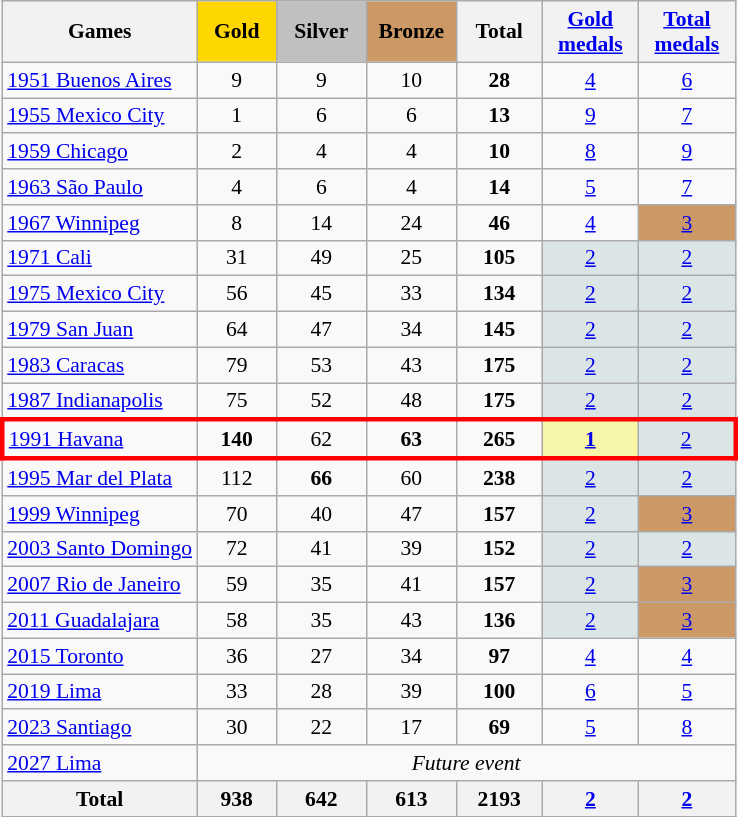<table class="wikitable" style="text-align:center; font-size:90%;">
<tr>
<th>Games</th>
<td style="background:gold; width:3.2em; font-weight:bold;">Gold</td>
<td style="background:silver; width:3.7em; font-weight:bold;">Silver</td>
<td style="background:#c96; width:3.7em; font-weight:bold;">Bronze</td>
<th style="width:3.5em; font-weight:bold;">Total</th>
<th style="width:4em; font-weight:bold;"><a href='#'>Gold medals</a></th>
<th style="width:4em; font-weight:bold;"><a href='#'>Total medals</a></th>
</tr>
<tr>
<td align=left> <a href='#'>1951 Buenos Aires</a></td>
<td>9</td>
<td>9</td>
<td>10</td>
<td><strong>28</strong></td>
<td><a href='#'>4</a></td>
<td><a href='#'>6</a></td>
</tr>
<tr>
<td align=left> <a href='#'>1955 Mexico City</a></td>
<td>1</td>
<td>6</td>
<td>6</td>
<td><strong>13</strong></td>
<td><a href='#'>9</a></td>
<td><a href='#'>7</a></td>
</tr>
<tr>
<td align=left> <a href='#'>1959 Chicago</a></td>
<td>2</td>
<td>4</td>
<td>4</td>
<td><strong>10</strong></td>
<td><a href='#'>8</a></td>
<td><a href='#'>9</a></td>
</tr>
<tr>
<td align=left> <a href='#'>1963 São Paulo</a></td>
<td>4</td>
<td>6</td>
<td>4</td>
<td><strong>14</strong></td>
<td><a href='#'>5</a></td>
<td><a href='#'>7</a></td>
</tr>
<tr>
<td align=left> <a href='#'>1967 Winnipeg</a></td>
<td>8</td>
<td>14</td>
<td>24</td>
<td><strong>46</strong></td>
<td><a href='#'>4</a></td>
<td style="background:#cc9966;"><a href='#'>3</a></td>
</tr>
<tr>
<td align=left> <a href='#'>1971 Cali</a></td>
<td>31</td>
<td>49</td>
<td>25</td>
<td><strong>105</strong></td>
<td style="background:#dce5e5;"><a href='#'>2</a></td>
<td style="background:#dce5e5;"><a href='#'>2</a></td>
</tr>
<tr>
<td align=left> <a href='#'>1975 Mexico City</a></td>
<td>56</td>
<td>45</td>
<td>33</td>
<td><strong>134</strong></td>
<td style="background:#dce5e5;"><a href='#'>2</a></td>
<td style="background:#dce5e5;"><a href='#'>2</a></td>
</tr>
<tr>
<td align=left> <a href='#'>1979 San Juan</a></td>
<td>64</td>
<td>47</td>
<td>34</td>
<td><strong>145</strong></td>
<td style="background:#dce5e5;"><a href='#'>2</a></td>
<td style="background:#dce5e5;"><a href='#'>2</a></td>
</tr>
<tr>
<td align=left> <a href='#'>1983 Caracas</a></td>
<td>79</td>
<td>53</td>
<td>43</td>
<td><strong>175</strong></td>
<td style="background:#dce5e5;"><a href='#'>2</a></td>
<td style="background:#dce5e5;"><a href='#'>2</a></td>
</tr>
<tr>
<td align=left> <a href='#'>1987 Indianapolis</a></td>
<td>75</td>
<td>52</td>
<td>48</td>
<td><strong>175</strong></td>
<td style="background:#dce5e5;"><a href='#'>2</a></td>
<td style="background:#dce5e5;"><a href='#'>2</a></td>
</tr>
<tr style="border: 3px solid red">
<td align=left> <a href='#'>1991 Havana</a></td>
<td><strong>140</strong></td>
<td>62</td>
<td><strong>63</strong></td>
<td><strong>265</strong></td>
<td style="background:#f7f6a8;"><strong><a href='#'>1</a></strong></td>
<td style="background:#dce5e5;"><a href='#'>2</a></td>
</tr>
<tr>
<td align=left> <a href='#'>1995 Mar del Plata</a></td>
<td>112</td>
<td><strong>66</strong></td>
<td>60</td>
<td><strong>238</strong></td>
<td style="background:#dce5e5;"><a href='#'>2</a></td>
<td style="background:#dce5e5;"><a href='#'>2</a></td>
</tr>
<tr>
<td align=left> <a href='#'>1999 Winnipeg</a></td>
<td>70</td>
<td>40</td>
<td>47</td>
<td><strong>157</strong></td>
<td style="background:#dce5e5;"><a href='#'>2</a></td>
<td style="background:#cc9966;"><a href='#'>3</a></td>
</tr>
<tr>
<td align=left> <a href='#'>2003 Santo Domingo</a></td>
<td>72</td>
<td>41</td>
<td>39</td>
<td><strong>152</strong></td>
<td style="background:#dce5e5;"><a href='#'>2</a></td>
<td style="background:#dce5e5;"><a href='#'>2</a></td>
</tr>
<tr>
<td align=left> <a href='#'>2007 Rio de Janeiro</a></td>
<td>59</td>
<td>35</td>
<td>41</td>
<td><strong>157</strong></td>
<td style="background:#dce5e5;"><a href='#'>2</a></td>
<td style="background:#cc9966;"><a href='#'>3</a></td>
</tr>
<tr>
<td align=left> <a href='#'>2011 Guadalajara</a></td>
<td>58</td>
<td>35</td>
<td>43</td>
<td><strong>136</strong></td>
<td style="background:#dce5e5;"><a href='#'>2</a></td>
<td style="background:#cc9966;"><a href='#'>3</a></td>
</tr>
<tr>
<td align=left> <a href='#'>2015 Toronto</a></td>
<td>36</td>
<td>27</td>
<td>34</td>
<td><strong>97</strong></td>
<td><a href='#'>4</a></td>
<td><a href='#'>4</a></td>
</tr>
<tr>
<td align=left> <a href='#'>2019 Lima</a></td>
<td>33</td>
<td>28</td>
<td>39</td>
<td><strong>100</strong></td>
<td><a href='#'>6</a></td>
<td><a href='#'>5</a></td>
</tr>
<tr>
<td align=left> <a href='#'>2023 Santiago</a></td>
<td>30</td>
<td>22</td>
<td>17</td>
<td><strong>69</strong></td>
<td><a href='#'>5</a></td>
<td><a href='#'>8</a></td>
</tr>
<tr>
<td align=left> <a href='#'>2027 Lima</a></td>
<td colspan="6"><em>Future event</em></td>
</tr>
<tr>
<th>Total</th>
<th>938</th>
<th>642</th>
<th>613</th>
<th>2193</th>
<th><a href='#'>2</a></th>
<th><a href='#'>2</a></th>
</tr>
</table>
